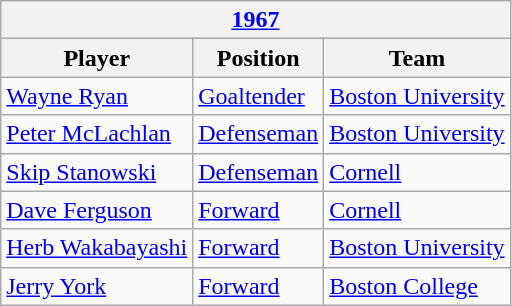<table class="wikitable">
<tr>
<th colspan=3><a href='#'>1967</a></th>
</tr>
<tr>
<th>Player</th>
<th>Position</th>
<th>Team</th>
</tr>
<tr>
<td><a href='#'>Wayne Ryan</a></td>
<td><a href='#'>Goaltender</a></td>
<td><a href='#'>Boston University</a></td>
</tr>
<tr>
<td><a href='#'>Peter McLachlan</a></td>
<td><a href='#'>Defenseman</a></td>
<td><a href='#'>Boston University</a></td>
</tr>
<tr>
<td><a href='#'>Skip Stanowski</a></td>
<td><a href='#'>Defenseman</a></td>
<td><a href='#'>Cornell</a></td>
</tr>
<tr>
<td><a href='#'>Dave Ferguson</a></td>
<td><a href='#'>Forward</a></td>
<td><a href='#'>Cornell</a></td>
</tr>
<tr>
<td><a href='#'>Herb Wakabayashi</a></td>
<td><a href='#'>Forward</a></td>
<td><a href='#'>Boston University</a></td>
</tr>
<tr>
<td><a href='#'>Jerry York</a></td>
<td><a href='#'>Forward</a></td>
<td><a href='#'>Boston College</a></td>
</tr>
</table>
